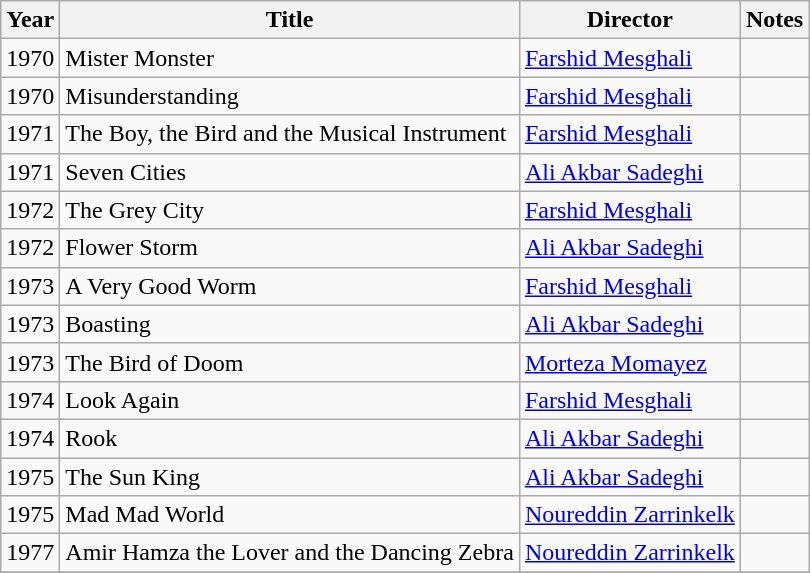<table class="wikitable sortable">
<tr>
<th>Year</th>
<th>Title</th>
<th>Director</th>
<th class="unsortable">Notes</th>
</tr>
<tr>
<td>1970</td>
<td>Mister Monster</td>
<td><a href='#'>Farshid Mesghali</a></td>
<td></td>
</tr>
<tr>
<td>1970</td>
<td>Misunderstanding</td>
<td><a href='#'>Farshid Mesghali</a></td>
<td></td>
</tr>
<tr>
<td>1971</td>
<td>The Boy, the Bird and the Musical Instrument</td>
<td><a href='#'>Farshid Mesghali</a></td>
<td></td>
</tr>
<tr>
<td>1971</td>
<td>Seven Cities</td>
<td><a href='#'>Ali Akbar Sadeghi</a></td>
<td></td>
</tr>
<tr>
<td>1972</td>
<td>The Grey City</td>
<td><a href='#'>Farshid Mesghali</a></td>
<td></td>
</tr>
<tr>
<td>1972</td>
<td>Flower Storm</td>
<td><a href='#'>Ali Akbar Sadeghi</a></td>
<td></td>
</tr>
<tr>
<td>1973</td>
<td>A Very Good Worm</td>
<td><a href='#'>Farshid Mesghali</a></td>
<td></td>
</tr>
<tr>
<td>1973</td>
<td>Boasting</td>
<td><a href='#'>Ali Akbar Sadeghi</a></td>
<td></td>
</tr>
<tr>
<td>1973</td>
<td>The Bird of Doom</td>
<td><a href='#'>Morteza Momayez</a></td>
<td></td>
</tr>
<tr>
<td>1974</td>
<td>Look Again</td>
<td><a href='#'>Farshid Mesghali</a></td>
<td></td>
</tr>
<tr>
<td>1974</td>
<td>Rook</td>
<td><a href='#'>Ali Akbar Sadeghi</a></td>
<td></td>
</tr>
<tr>
<td>1975</td>
<td>The Sun King</td>
<td><a href='#'>Ali Akbar Sadeghi</a></td>
<td></td>
</tr>
<tr>
<td>1975</td>
<td>Mad Mad World</td>
<td><a href='#'>Noureddin Zarrinkelk</a></td>
<td></td>
</tr>
<tr>
<td>1977</td>
<td>Amir Hamza the Lover and the Dancing Zebra</td>
<td><a href='#'>Noureddin Zarrinkelk</a></td>
<td></td>
</tr>
<tr>
</tr>
</table>
